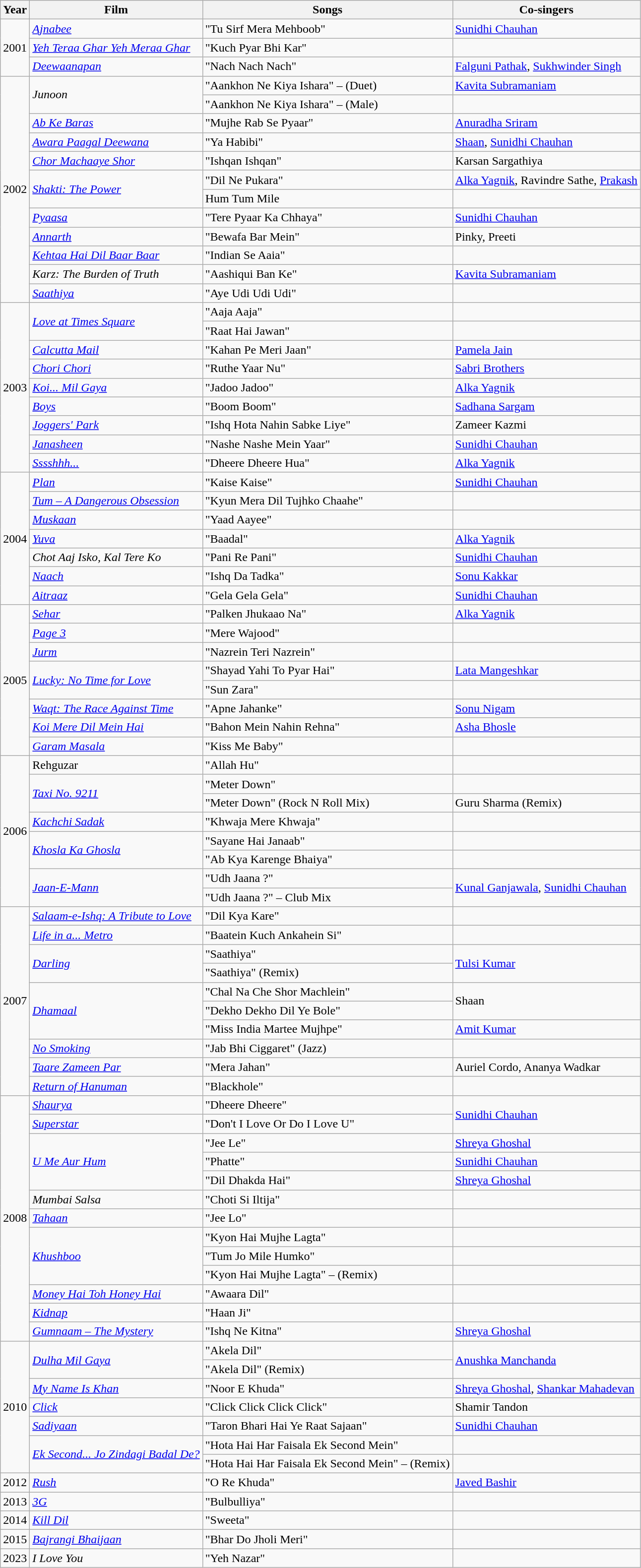<table class="wikitable">
<tr style="text-align:center;">
<th>Year</th>
<th>Film</th>
<th>Songs</th>
<th>Co-singers</th>
</tr>
<tr>
<td rowspan="3">2001</td>
<td><em><a href='#'>Ajnabee</a></em></td>
<td>"Tu Sirf Mera Mehboob"</td>
<td><a href='#'>Sunidhi Chauhan</a></td>
</tr>
<tr>
<td><em><a href='#'>Yeh Teraa Ghar Yeh Meraa Ghar</a></em></td>
<td>"Kuch Pyar Bhi Kar"</td>
<td></td>
</tr>
<tr>
<td><em><a href='#'>Deewaanapan</a></em></td>
<td>"Nach Nach Nach"</td>
<td><a href='#'>Falguni Pathak</a>, <a href='#'>Sukhwinder Singh</a></td>
</tr>
<tr>
<td rowspan="12">2002</td>
<td rowspan="2"><em>Junoon</em></td>
<td>"Aankhon Ne Kiya Ishara" – (Duet)</td>
<td><a href='#'>Kavita Subramaniam</a></td>
</tr>
<tr>
<td>"Aankhon Ne Kiya Ishara" – (Male)</td>
<td></td>
</tr>
<tr>
<td><em><a href='#'>Ab Ke Baras</a></em></td>
<td>"Mujhe Rab Se Pyaar"</td>
<td><a href='#'>Anuradha Sriram</a></td>
</tr>
<tr>
<td><em><a href='#'>Awara Paagal Deewana</a></em></td>
<td>"Ya Habibi"</td>
<td><a href='#'>Shaan</a>, <a href='#'>Sunidhi Chauhan</a></td>
</tr>
<tr>
<td><em><a href='#'>Chor Machaaye Shor</a></em></td>
<td>"Ishqan Ishqan"</td>
<td>Karsan Sargathiya</td>
</tr>
<tr>
<td rowspan="2"><em><a href='#'>Shakti: The Power</a></em></td>
<td>"Dil Ne Pukara"</td>
<td><a href='#'>Alka Yagnik</a>, Ravindre Sathe, <a href='#'>Prakash</a></td>
</tr>
<tr>
<td>Hum Tum Mile</td>
<td></td>
</tr>
<tr>
<td><em><a href='#'>Pyaasa</a></em></td>
<td>"Tere Pyaar Ka Chhaya"</td>
<td><a href='#'>Sunidhi Chauhan</a></td>
</tr>
<tr>
<td><em><a href='#'>Annarth</a></em></td>
<td>"Bewafa Bar Mein"</td>
<td>Pinky, Preeti</td>
</tr>
<tr>
<td><em><a href='#'>Kehtaa Hai Dil Baar Baar</a></em></td>
<td>"Indian Se Aaia"</td>
<td></td>
</tr>
<tr>
<td><em>Karz: The Burden of Truth</em></td>
<td>"Aashiqui Ban Ke"</td>
<td><a href='#'>Kavita Subramaniam</a></td>
</tr>
<tr>
<td><em><a href='#'>Saathiya</a></em></td>
<td>"Aye Udi Udi Udi"</td>
<td></td>
</tr>
<tr>
<td rowspan="9">2003</td>
<td rowspan="2"><em><a href='#'>Love at Times Square</a></em></td>
<td>"Aaja Aaja"</td>
<td></td>
</tr>
<tr>
<td>"Raat Hai Jawan"</td>
<td></td>
</tr>
<tr>
<td><em><a href='#'>Calcutta Mail</a></em></td>
<td>"Kahan Pe Meri Jaan"</td>
<td><a href='#'>Pamela Jain</a></td>
</tr>
<tr>
<td><em><a href='#'>Chori Chori</a></em></td>
<td>"Ruthe Yaar Nu"</td>
<td><a href='#'>Sabri Brothers</a></td>
</tr>
<tr>
<td><em><a href='#'>Koi... Mil Gaya</a></em></td>
<td>"Jadoo Jadoo"</td>
<td><a href='#'>Alka Yagnik</a></td>
</tr>
<tr>
<td><em><a href='#'>Boys</a></em></td>
<td>"Boom Boom"</td>
<td><a href='#'>Sadhana Sargam</a></td>
</tr>
<tr>
<td><em><a href='#'>Joggers' Park</a></em></td>
<td>"Ishq Hota Nahin Sabke Liye"</td>
<td>Zameer Kazmi</td>
</tr>
<tr>
<td><em><a href='#'>Janasheen</a></em></td>
<td>"Nashe Nashe Mein Yaar"</td>
<td><a href='#'>Sunidhi Chauhan</a></td>
</tr>
<tr>
<td><em><a href='#'>Sssshhh...</a></em></td>
<td>"Dheere Dheere Hua"</td>
<td><a href='#'>Alka Yagnik</a></td>
</tr>
<tr>
<td rowspan="7">2004</td>
<td><em><a href='#'>Plan</a></em></td>
<td>"Kaise Kaise"</td>
<td><a href='#'>Sunidhi Chauhan</a></td>
</tr>
<tr>
<td><em><a href='#'>Tum – A Dangerous Obsession</a></em></td>
<td>"Kyun Mera Dil Tujhko Chaahe"</td>
<td></td>
</tr>
<tr>
<td><em><a href='#'>Muskaan</a></em></td>
<td>"Yaad Aayee"</td>
<td></td>
</tr>
<tr>
<td><em><a href='#'>Yuva</a></em></td>
<td>"Baadal"</td>
<td><a href='#'>Alka Yagnik</a></td>
</tr>
<tr>
<td><em>Chot Aaj Isko, Kal Tere Ko</em></td>
<td>"Pani Re Pani"</td>
<td><a href='#'>Sunidhi Chauhan</a></td>
</tr>
<tr>
<td><em><a href='#'>Naach</a></em></td>
<td>"Ishq Da Tadka"</td>
<td><a href='#'>Sonu Kakkar</a></td>
</tr>
<tr>
<td><em><a href='#'>Aitraaz</a></em></td>
<td>"Gela Gela Gela"</td>
<td><a href='#'>Sunidhi Chauhan</a></td>
</tr>
<tr>
<td rowspan="8">2005</td>
<td><em><a href='#'>Sehar</a></em></td>
<td>"Palken Jhukaao Na"</td>
<td><a href='#'>Alka Yagnik</a></td>
</tr>
<tr>
<td><em><a href='#'>Page 3</a></em></td>
<td>"Mere Wajood"</td>
<td></td>
</tr>
<tr>
<td><em><a href='#'>Jurm</a></em></td>
<td>"Nazrein Teri Nazrein"</td>
<td></td>
</tr>
<tr>
<td rowspan="2"><em><a href='#'>Lucky: No Time for Love</a></em></td>
<td>"Shayad Yahi To Pyar Hai"</td>
<td><a href='#'>Lata Mangeshkar</a></td>
</tr>
<tr>
<td>"Sun Zara"</td>
<td></td>
</tr>
<tr>
<td><em><a href='#'>Waqt: The Race Against Time</a></em></td>
<td>"Apne Jahanke"</td>
<td><a href='#'>Sonu Nigam</a></td>
</tr>
<tr>
<td><em><a href='#'>Koi Mere Dil Mein Hai</a></em></td>
<td>"Bahon Mein Nahin Rehna"</td>
<td><a href='#'>Asha Bhosle</a></td>
</tr>
<tr>
<td><em><a href='#'>Garam Masala</a></em></td>
<td>"Kiss Me Baby"</td>
<td></td>
</tr>
<tr>
<td rowspan="8">2006</td>
<td>Rehguzar</td>
<td>"Allah Hu"</td>
<td></td>
</tr>
<tr>
<td rowspan="2"><em><a href='#'>Taxi No. 9211</a></em></td>
<td>"Meter Down"</td>
<td></td>
</tr>
<tr>
<td>"Meter Down" (Rock N Roll Mix)</td>
<td>Guru Sharma (Remix)</td>
</tr>
<tr>
<td><em><a href='#'>Kachchi Sadak</a></em></td>
<td>"Khwaja Mere Khwaja"</td>
<td></td>
</tr>
<tr>
<td rowspan="2"><em><a href='#'>Khosla Ka Ghosla</a></em></td>
<td>"Sayane Hai Janaab"</td>
<td></td>
</tr>
<tr>
<td>"Ab Kya Karenge Bhaiya"</td>
<td></td>
</tr>
<tr>
<td rowspan="2"><em><a href='#'>Jaan-E-Mann</a></em></td>
<td>"Udh Jaana ?"</td>
<td rowspan=2><a href='#'>Kunal Ganjawala</a>, <a href='#'>Sunidhi Chauhan</a></td>
</tr>
<tr>
<td>"Udh Jaana ?" – Club Mix</td>
</tr>
<tr>
<td rowspan="10">2007</td>
<td><em><a href='#'>Salaam-e-Ishq: A Tribute to Love</a></em></td>
<td>"Dil Kya Kare"</td>
<td></td>
</tr>
<tr>
<td><em><a href='#'>Life in a... Metro</a></em></td>
<td>"Baatein Kuch Ankahein Si"</td>
<td></td>
</tr>
<tr>
<td rowspan="2"><em><a href='#'>Darling</a></em></td>
<td>"Saathiya"</td>
<td rowspan=2><a href='#'>Tulsi Kumar</a></td>
</tr>
<tr>
<td>"Saathiya" (Remix)</td>
</tr>
<tr>
<td rowspan="3"><em><a href='#'>Dhamaal</a></em></td>
<td>"Chal Na Che Shor Machlein"</td>
<td rowspan=2>Shaan</td>
</tr>
<tr>
<td>"Dekho Dekho Dil Ye Bole"</td>
</tr>
<tr>
<td>"Miss India Martee Mujhpe"</td>
<td><a href='#'>Amit Kumar</a></td>
</tr>
<tr>
<td><em><a href='#'>No Smoking</a></em></td>
<td>"Jab Bhi Ciggaret" (Jazz)</td>
<td></td>
</tr>
<tr>
<td><em><a href='#'>Taare Zameen Par</a></em></td>
<td>"Mera Jahan"</td>
<td>Auriel Cordo, Ananya Wadkar</td>
</tr>
<tr>
<td><em><a href='#'>Return of Hanuman</a></em></td>
<td>"Blackhole"</td>
<td></td>
</tr>
<tr>
<td rowspan="13">2008</td>
<td><em><a href='#'>Shaurya</a></em></td>
<td>"Dheere Dheere"</td>
<td rowspan=2><a href='#'>Sunidhi Chauhan</a></td>
</tr>
<tr>
<td><em><a href='#'>Superstar</a></em></td>
<td>"Don't I Love Or Do I Love U"</td>
</tr>
<tr>
<td rowspan="3"><em><a href='#'>U Me Aur Hum</a></em></td>
<td>"Jee Le"</td>
<td><a href='#'>Shreya Ghoshal</a></td>
</tr>
<tr>
<td>"Phatte"</td>
<td><a href='#'>Sunidhi Chauhan</a></td>
</tr>
<tr>
<td>"Dil Dhakda Hai"</td>
<td><a href='#'>Shreya Ghoshal</a></td>
</tr>
<tr>
<td><em>Mumbai Salsa</em></td>
<td>"Choti Si Iltija"</td>
<td></td>
</tr>
<tr>
<td><em><a href='#'>Tahaan</a></em></td>
<td>"Jee Lo"</td>
<td></td>
</tr>
<tr>
<td rowspan=3><em><a href='#'>Khushboo</a></em></td>
<td>"Kyon Hai Mujhe Lagta"</td>
<td></td>
</tr>
<tr>
<td>"Tum Jo Mile Humko"</td>
<td></td>
</tr>
<tr>
<td>"Kyon Hai Mujhe Lagta" – (Remix)</td>
<td></td>
</tr>
<tr>
<td><em><a href='#'>Money Hai Toh Honey Hai</a></em></td>
<td>"Awaara Dil"</td>
<td></td>
</tr>
<tr>
<td><em><a href='#'>Kidnap</a></em></td>
<td>"Haan Ji"</td>
<td></td>
</tr>
<tr>
<td><em><a href='#'>Gumnaam – The Mystery</a></em></td>
<td>"Ishq Ne Kitna"</td>
<td><a href='#'>Shreya Ghoshal</a></td>
</tr>
<tr>
<td rowspan="7">2010</td>
<td rowspan=2><em><a href='#'>Dulha Mil Gaya</a></em></td>
<td>"Akela Dil"</td>
<td rowspan=2><a href='#'>Anushka Manchanda</a></td>
</tr>
<tr>
<td>"Akela Dil" (Remix)</td>
</tr>
<tr>
<td><em><a href='#'>My Name Is Khan</a></em></td>
<td>"Noor E Khuda"</td>
<td><a href='#'>Shreya Ghoshal</a>, <a href='#'>Shankar Mahadevan</a></td>
</tr>
<tr>
<td><em><a href='#'>Click</a></em></td>
<td>"Click Click Click Click"</td>
<td>Shamir Tandon</td>
</tr>
<tr>
<td><em><a href='#'>Sadiyaan</a></em></td>
<td>"Taron Bhari Hai Ye Raat Sajaan"</td>
<td><a href='#'>Sunidhi Chauhan</a></td>
</tr>
<tr>
<td rowspan=2><em><a href='#'>Ek Second... Jo Zindagi Badal De?</a></em></td>
<td>"Hota Hai Har Faisala Ek Second Mein"</td>
<td></td>
</tr>
<tr>
<td>"Hota Hai Har Faisala Ek Second Mein" – (Remix)</td>
<td></td>
</tr>
<tr>
<td>2012</td>
<td><em><a href='#'>Rush</a></em></td>
<td>"O Re Khuda"</td>
<td><a href='#'>Javed Bashir</a></td>
</tr>
<tr>
<td>2013</td>
<td><em><a href='#'>3G</a></em></td>
<td>"Bulbulliya"</td>
<td></td>
</tr>
<tr>
<td>2014</td>
<td><em><a href='#'>Kill Dil</a></em></td>
<td>"Sweeta"</td>
<td></td>
</tr>
<tr>
<td>2015</td>
<td><em><a href='#'>Bajrangi Bhaijaan</a></em></td>
<td>"Bhar Do Jholi Meri"</td>
<td></td>
</tr>
<tr>
<td>2023</td>
<td><em> I Love You</em></td>
<td>"Yeh Nazar"</td>
<td></td>
</tr>
</table>
